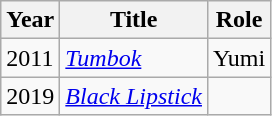<table class="wikitable">
<tr>
<th>Year</th>
<th>Title</th>
<th>Role</th>
</tr>
<tr>
<td>2011</td>
<td><em><a href='#'>Tumbok</a></em></td>
<td>Yumi</td>
</tr>
<tr>
<td>2019</td>
<td><em><a href='#'>Black Lipstick</a></em></td>
<td></td>
</tr>
</table>
